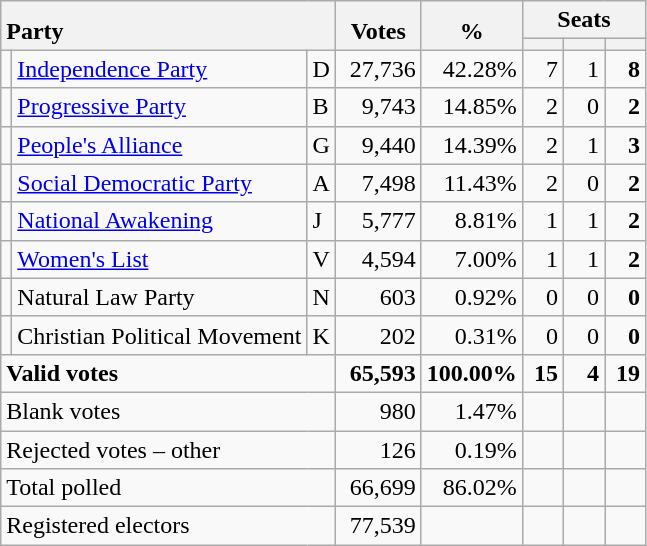<table class="wikitable" border="1" style="text-align:right;">
<tr>
<th style="text-align:left;" valign=bottom rowspan=2 colspan=3>Party</th>
<th align=center valign=bottom rowspan=2 width="50">Votes</th>
<th align=center valign=bottom rowspan=2 width="50">%</th>
<th colspan=3>Seats</th>
</tr>
<tr>
<th align=center valign=bottom width="20"><small></small></th>
<th align=center valign=bottom width="20"><small><a href='#'></a></small></th>
<th align=center valign=bottom width="20"><small></small></th>
</tr>
<tr>
<td></td>
<td align=left><a href='#'>Independence Party</a></td>
<td align=left>D</td>
<td>27,736</td>
<td>42.28%</td>
<td>7</td>
<td>1</td>
<td><strong>8</strong></td>
</tr>
<tr>
<td></td>
<td align=left><a href='#'>Progressive Party</a></td>
<td align=left>B</td>
<td>9,743</td>
<td>14.85%</td>
<td>2</td>
<td>0</td>
<td><strong>2</strong></td>
</tr>
<tr>
<td></td>
<td align=left><a href='#'>People's Alliance</a></td>
<td align=left>G</td>
<td>9,440</td>
<td>14.39%</td>
<td>2</td>
<td>1</td>
<td><strong>3</strong></td>
</tr>
<tr>
<td></td>
<td align=left><a href='#'>Social Democratic Party</a></td>
<td align=left>A</td>
<td>7,498</td>
<td>11.43%</td>
<td>2</td>
<td>0</td>
<td><strong>2</strong></td>
</tr>
<tr>
<td></td>
<td align=left><a href='#'>National Awakening</a></td>
<td align=left>J</td>
<td>5,777</td>
<td>8.81%</td>
<td>1</td>
<td>1</td>
<td><strong>2</strong></td>
</tr>
<tr>
<td></td>
<td align=left><a href='#'>Women's List</a></td>
<td align=left>V</td>
<td>4,594</td>
<td>7.00%</td>
<td>1</td>
<td>1</td>
<td><strong>2</strong></td>
</tr>
<tr>
<td></td>
<td align=left>Natural Law Party</td>
<td align=left>N</td>
<td>603</td>
<td>0.92%</td>
<td>0</td>
<td>0</td>
<td><strong>0</strong></td>
</tr>
<tr>
<td></td>
<td align=left>Christian Political Movement</td>
<td align=left>K</td>
<td>202</td>
<td>0.31%</td>
<td>0</td>
<td>0</td>
<td><strong>0</strong></td>
</tr>
<tr style="font-weight:bold">
<td align=left colspan=3>Valid votes</td>
<td>65,593</td>
<td>100.00%</td>
<td>15</td>
<td>4</td>
<td>19</td>
</tr>
<tr>
<td align=left colspan=3>Blank votes</td>
<td>980</td>
<td>1.47%</td>
<td></td>
<td></td>
<td></td>
</tr>
<tr>
<td align=left colspan=3>Rejected votes – other</td>
<td>126</td>
<td>0.19%</td>
<td></td>
<td></td>
<td></td>
</tr>
<tr>
<td align=left colspan=3>Total polled</td>
<td>66,699</td>
<td>86.02%</td>
<td></td>
<td></td>
<td></td>
</tr>
<tr>
<td align=left colspan=3>Registered electors</td>
<td>77,539</td>
<td></td>
<td></td>
<td></td>
<td></td>
</tr>
</table>
